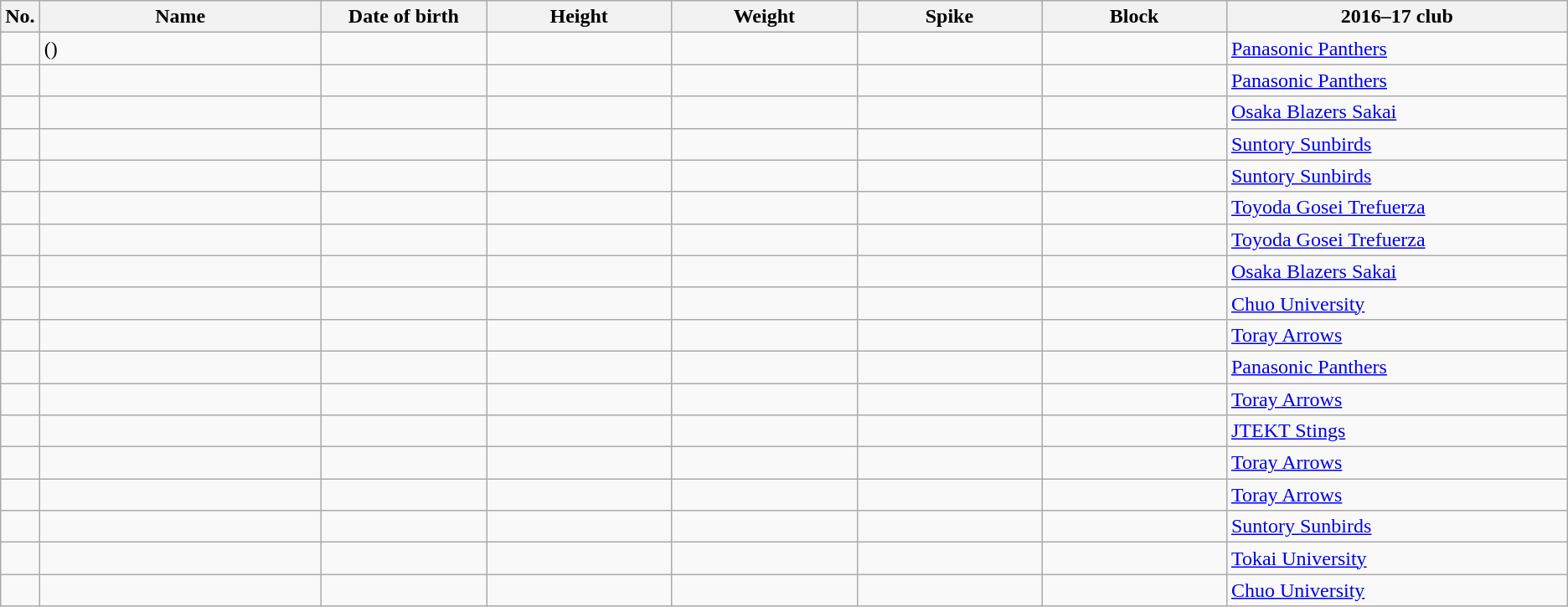<table class="wikitable sortable" style="font-size:100%; text-align:center;">
<tr>
<th>No.</th>
<th style="width:14em">Name</th>
<th style="width:8em">Date of birth</th>
<th style="width:9em">Height</th>
<th style="width:9em">Weight</th>
<th style="width:9em">Spike</th>
<th style="width:9em">Block</th>
<th style="width:17em">2016–17 club</th>
</tr>
<tr>
<td></td>
<td style="text-align:left;"> ()</td>
<td style="text-align:right;"></td>
<td></td>
<td></td>
<td></td>
<td></td>
<td style="text-align:left;"> <a href='#'>Panasonic Panthers</a></td>
</tr>
<tr>
<td></td>
<td style="text-align:left;"></td>
<td style="text-align:right;"></td>
<td></td>
<td></td>
<td></td>
<td></td>
<td style="text-align:left;"> <a href='#'>Panasonic Panthers</a></td>
</tr>
<tr>
<td></td>
<td style="text-align:left;"></td>
<td style="text-align:right;"></td>
<td></td>
<td></td>
<td></td>
<td></td>
<td style="text-align:left;"> <a href='#'>Osaka Blazers Sakai</a></td>
</tr>
<tr>
<td></td>
<td style="text-align:left;"></td>
<td style="text-align:right;"></td>
<td></td>
<td></td>
<td></td>
<td></td>
<td style="text-align:left;"> <a href='#'>Suntory Sunbirds</a></td>
</tr>
<tr>
<td></td>
<td style="text-align:left;"></td>
<td style="text-align:right;"></td>
<td></td>
<td></td>
<td></td>
<td></td>
<td style="text-align:left;"> <a href='#'>Suntory Sunbirds</a></td>
</tr>
<tr>
<td></td>
<td style="text-align:left;"></td>
<td style="text-align:right;"></td>
<td></td>
<td></td>
<td></td>
<td></td>
<td style="text-align:left;"> <a href='#'>Toyoda Gosei Trefuerza</a></td>
</tr>
<tr>
<td></td>
<td style="text-align:left;"></td>
<td style="text-align:right;"></td>
<td></td>
<td></td>
<td></td>
<td></td>
<td style="text-align:left;"> <a href='#'>Toyoda Gosei Trefuerza</a></td>
</tr>
<tr>
<td></td>
<td style="text-align:left;"></td>
<td style="text-align:right;"></td>
<td></td>
<td></td>
<td></td>
<td></td>
<td style="text-align:left;"> <a href='#'>Osaka Blazers Sakai</a></td>
</tr>
<tr>
<td></td>
<td style="text-align:left;"></td>
<td style="text-align:right;"></td>
<td></td>
<td></td>
<td></td>
<td></td>
<td style="text-align:left;"> <a href='#'>Chuo University</a></td>
</tr>
<tr>
<td></td>
<td style="text-align:left;"></td>
<td style="text-align:right;"></td>
<td></td>
<td></td>
<td></td>
<td></td>
<td style="text-align:left;"> <a href='#'>Toray Arrows</a></td>
</tr>
<tr>
<td></td>
<td style="text-align:left;"></td>
<td style="text-align:right;"></td>
<td></td>
<td></td>
<td></td>
<td></td>
<td style="text-align:left;"> <a href='#'>Panasonic Panthers</a></td>
</tr>
<tr>
<td></td>
<td style="text-align:left;"></td>
<td style="text-align:right;"></td>
<td></td>
<td></td>
<td></td>
<td></td>
<td style="text-align:left;"> <a href='#'>Toray Arrows</a></td>
</tr>
<tr>
<td></td>
<td style="text-align:left;"></td>
<td style="text-align:right;"></td>
<td></td>
<td></td>
<td></td>
<td></td>
<td style="text-align:left;"> <a href='#'>JTEKT Stings</a></td>
</tr>
<tr>
<td></td>
<td style="text-align:left;"></td>
<td style="text-align:right;"></td>
<td></td>
<td></td>
<td></td>
<td></td>
<td style="text-align:left;"> <a href='#'>Toray Arrows</a></td>
</tr>
<tr>
<td></td>
<td style="text-align:left;"></td>
<td style="text-align:right;"></td>
<td></td>
<td></td>
<td></td>
<td></td>
<td style="text-align:left;"> <a href='#'>Toray Arrows</a></td>
</tr>
<tr>
<td></td>
<td style="text-align:left;"></td>
<td style="text-align:right;"></td>
<td></td>
<td></td>
<td></td>
<td></td>
<td style="text-align:left;"> <a href='#'>Suntory Sunbirds</a></td>
</tr>
<tr>
<td></td>
<td style="text-align:left;"></td>
<td style="text-align:right;"></td>
<td></td>
<td></td>
<td></td>
<td></td>
<td style="text-align:left;"> <a href='#'>Tokai University</a></td>
</tr>
<tr>
<td></td>
<td style="text-align:left;"></td>
<td style="text-align:right;"></td>
<td></td>
<td></td>
<td></td>
<td></td>
<td style="text-align:left;"> <a href='#'>Chuo University</a></td>
</tr>
</table>
